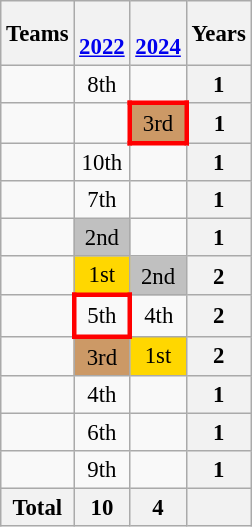<table class="wikitable" style="font-size:95%; text-align: center;">
<tr>
<th>Teams</th>
<th><br><a href='#'>2022</a></th>
<th><br><a href='#'>2024</a></th>
<th>Years</th>
</tr>
<tr>
<td align="left"></td>
<td>8th</td>
<td></td>
<th>1</th>
</tr>
<tr>
<td align="left"></td>
<td></td>
<td style="border: 3px solid red; background:#cc9966;">3rd</td>
<th>1</th>
</tr>
<tr>
<td align="left"></td>
<td>10th</td>
<td></td>
<th>1</th>
</tr>
<tr>
<td align="left"></td>
<td>7th</td>
<td></td>
<th>1</th>
</tr>
<tr>
<td align="left"></td>
<td style="background:silver;">2nd</td>
<td></td>
<th>1</th>
</tr>
<tr>
<td align="left"></td>
<td style="background:gold;">1st</td>
<td style="background:silver;">2nd</td>
<th>2</th>
</tr>
<tr>
<td align="left"></td>
<td style="border: 3px solid red;">5th</td>
<td>4th</td>
<th>2</th>
</tr>
<tr>
<td align="left"></td>
<td style="background:#cc9966;">3rd</td>
<td style="background:gold;">1st</td>
<th>2</th>
</tr>
<tr>
<td align="left"></td>
<td>4th</td>
<td></td>
<th>1</th>
</tr>
<tr>
<td align="left"></td>
<td>6th</td>
<td></td>
<th>1</th>
</tr>
<tr>
<td align="left"></td>
<td>9th</td>
<td></td>
<th>1</th>
</tr>
<tr>
<th>Total</th>
<th>10</th>
<th>4</th>
<th></th>
</tr>
</table>
